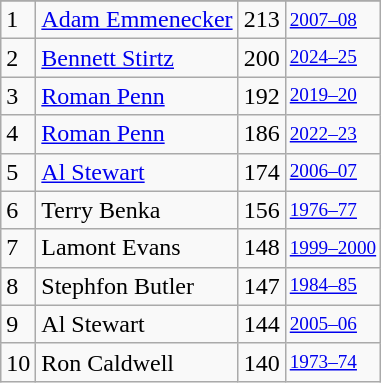<table class="wikitable">
<tr>
</tr>
<tr>
<td>1</td>
<td><a href='#'>Adam Emmenecker</a></td>
<td>213</td>
<td style="font-size:80%;"><a href='#'>2007–08</a></td>
</tr>
<tr>
<td>2</td>
<td><a href='#'>Bennett Stirtz</a></td>
<td>200</td>
<td style="font-size:80%;"><a href='#'>2024–25</a></td>
</tr>
<tr>
<td>3</td>
<td><a href='#'>Roman Penn</a></td>
<td>192</td>
<td style="font-size:80%;"><a href='#'>2019–20</a></td>
</tr>
<tr>
<td>4</td>
<td><a href='#'>Roman Penn</a></td>
<td>186</td>
<td style="font-size:80%;"><a href='#'>2022–23</a></td>
</tr>
<tr>
<td>5</td>
<td><a href='#'>Al Stewart</a></td>
<td>174</td>
<td style="font-size:80%;"><a href='#'>2006–07</a></td>
</tr>
<tr>
<td>6</td>
<td>Terry Benka</td>
<td>156</td>
<td style="font-size:80%;"><a href='#'>1976–77</a></td>
</tr>
<tr>
<td>7</td>
<td>Lamont Evans</td>
<td>148</td>
<td style="font-size:80%;"><a href='#'>1999–2000</a></td>
</tr>
<tr>
<td>8</td>
<td>Stephfon Butler</td>
<td>147</td>
<td style="font-size:80%;"><a href='#'>1984–85</a></td>
</tr>
<tr>
<td>9</td>
<td>Al Stewart</td>
<td>144</td>
<td style="font-size:80%;"><a href='#'>2005–06</a></td>
</tr>
<tr>
<td>10</td>
<td>Ron Caldwell</td>
<td>140</td>
<td style="font-size:80%;"><a href='#'>1973–74</a></td>
</tr>
</table>
